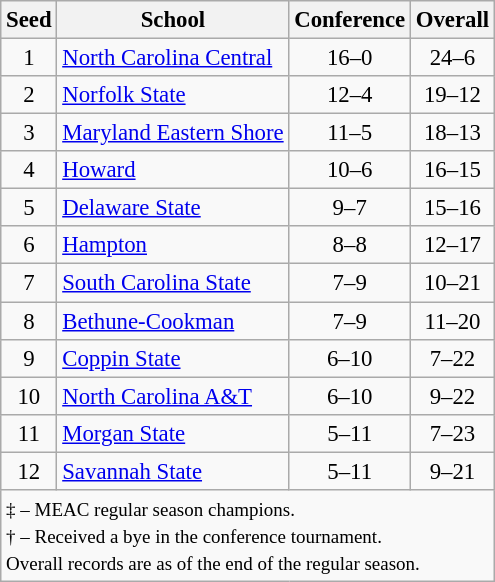<table class="wikitable" style="white-space:nowrap; font-size:95%;text-align:center">
<tr>
<th>Seed</th>
<th>School</th>
<th>Conference</th>
<th>Overall</th>
</tr>
<tr>
<td>1</td>
<td align=left><a href='#'>North Carolina Central</a></td>
<td>16–0</td>
<td>24–6</td>
</tr>
<tr>
<td>2</td>
<td align=left><a href='#'>Norfolk State</a></td>
<td>12–4</td>
<td>19–12</td>
</tr>
<tr>
<td>3</td>
<td align=left><a href='#'>Maryland Eastern Shore</a></td>
<td>11–5</td>
<td>18–13</td>
</tr>
<tr>
<td>4</td>
<td align=left><a href='#'>Howard</a></td>
<td>10–6</td>
<td>16–15</td>
</tr>
<tr>
<td>5</td>
<td align=left><a href='#'>Delaware State</a></td>
<td>9–7</td>
<td>15–16</td>
</tr>
<tr>
<td>6</td>
<td align=left><a href='#'>Hampton</a></td>
<td>8–8</td>
<td>12–17</td>
</tr>
<tr>
<td>7</td>
<td align=left><a href='#'>South Carolina State</a></td>
<td>7–9</td>
<td>10–21</td>
</tr>
<tr>
<td>8</td>
<td align=left><a href='#'>Bethune-Cookman</a></td>
<td>7–9</td>
<td>11–20</td>
</tr>
<tr>
<td>9</td>
<td align=left><a href='#'>Coppin State</a></td>
<td>6–10</td>
<td>7–22</td>
</tr>
<tr>
<td>10</td>
<td align=left><a href='#'>North Carolina A&T</a></td>
<td>6–10</td>
<td>9–22</td>
</tr>
<tr>
<td>11</td>
<td align=left><a href='#'>Morgan State</a></td>
<td>5–11</td>
<td>7–23</td>
</tr>
<tr>
<td>12</td>
<td align=left><a href='#'>Savannah State</a></td>
<td>5–11</td>
<td>9–21</td>
</tr>
<tr>
<td colspan=4 align=left><small>‡ – MEAC regular season champions.<br>† – Received a bye in the conference tournament.<br>Overall records are as of the end of the regular season.</small></td>
</tr>
</table>
